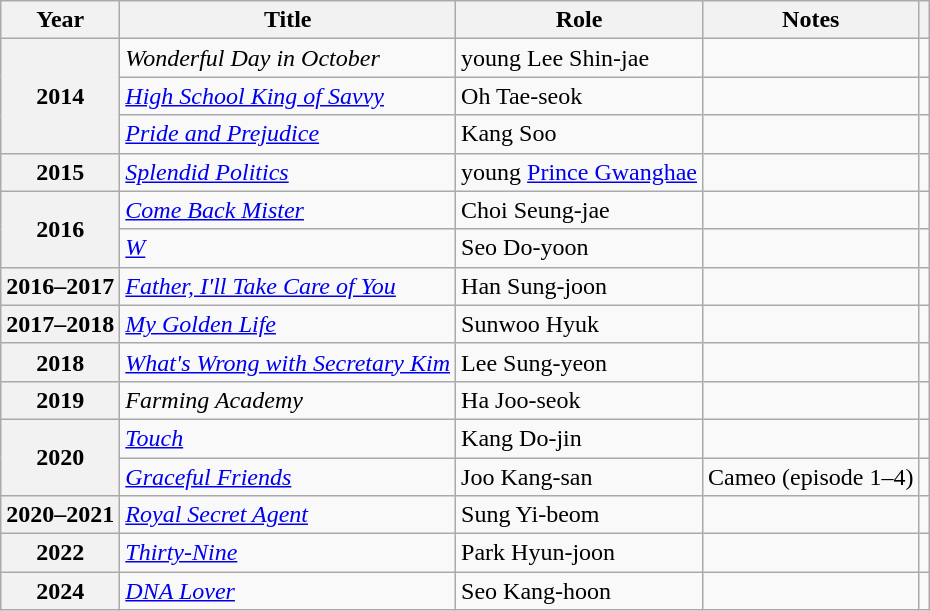<table class="wikitable sortable plainrowheaders">
<tr>
<th scope="col">Year</th>
<th scope="col">Title</th>
<th scope="col">Role</th>
<th scope="col">Notes</th>
<th scope="col" class="unsortable"></th>
</tr>
<tr>
<th scope="row" rowspan=3>2014</th>
<td><em>Wonderful Day in October</em></td>
<td>young Lee Shin-jae</td>
<td></td>
<td></td>
</tr>
<tr>
<td><em><a href='#'>High School King of Savvy</a></em></td>
<td>Oh Tae-seok</td>
<td></td>
<td></td>
</tr>
<tr>
<td><em><a href='#'>Pride and Prejudice</a></em></td>
<td>Kang Soo</td>
<td></td>
<td></td>
</tr>
<tr>
<th scope="row">2015</th>
<td><em><a href='#'>Splendid Politics</a></em></td>
<td>young <a href='#'>Prince Gwanghae</a></td>
<td></td>
<td></td>
</tr>
<tr>
<th scope="row" rowspan="2">2016</th>
<td><em><a href='#'>Come Back Mister</a></em></td>
<td>Choi Seung-jae</td>
<td></td>
<td></td>
</tr>
<tr>
<td><em><a href='#'>W</a></em></td>
<td>Seo Do-yoon</td>
<td></td>
<td></td>
</tr>
<tr>
<th scope="row">2016–2017</th>
<td><em><a href='#'>Father, I'll Take Care of You</a></em></td>
<td>Han Sung-joon</td>
<td></td>
<td></td>
</tr>
<tr>
<th scope="row">2017–2018</th>
<td><em><a href='#'>My Golden Life</a></em></td>
<td>Sunwoo Hyuk</td>
<td></td>
<td></td>
</tr>
<tr>
<th scope="row">2018</th>
<td><em><a href='#'>What's Wrong with Secretary Kim</a></em></td>
<td>Lee Sung-yeon</td>
<td></td>
<td></td>
</tr>
<tr>
<th scope="row">2019</th>
<td><em>Farming Academy</em></td>
<td>Ha Joo-seok</td>
<td></td>
<td></td>
</tr>
<tr>
<th scope="row" rowspan=2>2020</th>
<td><em><a href='#'>Touch</a></em></td>
<td>Kang Do-jin</td>
<td></td>
<td></td>
</tr>
<tr>
<td><em><a href='#'>Graceful Friends</a></em></td>
<td>Joo Kang-san</td>
<td>Cameo  (episode 1–4)</td>
<td></td>
</tr>
<tr>
<th scope="row">2020–2021</th>
<td><em><a href='#'>Royal Secret Agent</a></em></td>
<td>Sung Yi-beom</td>
<td></td>
<td></td>
</tr>
<tr>
<th scope="row">2022</th>
<td><em><a href='#'>Thirty-Nine</a></em></td>
<td>Park Hyun-joon</td>
<td></td>
<td></td>
</tr>
<tr>
<th scope="row">2024</th>
<td><em><a href='#'>DNA Lover</a></em></td>
<td>Seo Kang-hoon</td>
<td></td>
<td></td>
</tr>
</table>
